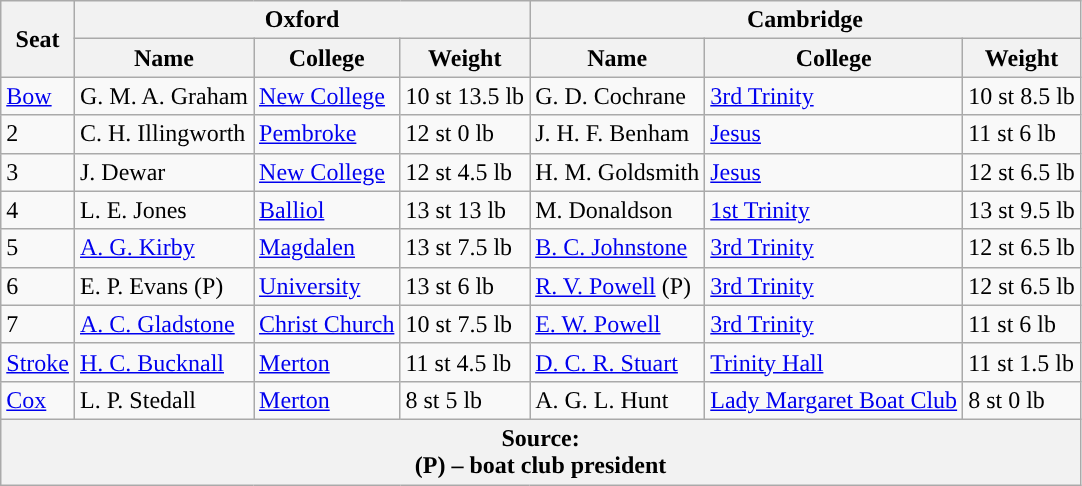<table class="wikitable">
<tr>
<th rowspan="2" scope="col">Seat</th>
<th colspan="3" scope="col">Oxford <br> </th>
<th colspan="3" scope="col">Cambridge <br> </th>
</tr>
<tr>
<th>Name</th>
<th>College</th>
<th>Weight</th>
<th>Name</th>
<th>College</th>
<th>Weight</th>
</tr>
<tr>
<td><a href='#'>Bow</a></td>
<td>G. M. A. Graham</td>
<td><a href='#'>New College</a></td>
<td>10 st 13.5 lb</td>
<td>G. D. Cochrane</td>
<td><a href='#'>3rd Trinity</a></td>
<td>10 st 8.5 lb</td>
</tr>
<tr>
<td>2</td>
<td>C. H. Illingworth</td>
<td><a href='#'>Pembroke</a></td>
<td>12 st 0 lb</td>
<td>J. H. F. Benham</td>
<td><a href='#'>Jesus</a></td>
<td>11 st 6 lb</td>
</tr>
<tr>
<td>3</td>
<td>J. Dewar</td>
<td><a href='#'>New College</a></td>
<td>12 st 4.5 lb</td>
<td>H. M. Goldsmith</td>
<td><a href='#'>Jesus</a></td>
<td>12 st 6.5 lb</td>
</tr>
<tr>
<td>4</td>
<td>L. E. Jones</td>
<td><a href='#'>Balliol</a></td>
<td>13 st 13 lb</td>
<td>M. Donaldson</td>
<td><a href='#'>1st Trinity</a></td>
<td>13 st 9.5 lb</td>
</tr>
<tr>
<td>5</td>
<td><a href='#'>A. G. Kirby</a></td>
<td><a href='#'>Magdalen</a></td>
<td>13 st 7.5 lb</td>
<td><a href='#'>B. C. Johnstone</a></td>
<td><a href='#'>3rd Trinity</a></td>
<td>12 st 6.5 lb</td>
</tr>
<tr>
<td>6</td>
<td>E. P. Evans (P)</td>
<td><a href='#'>University</a></td>
<td>13 st 6 lb</td>
<td><a href='#'>R. V. Powell</a> (P)</td>
<td><a href='#'>3rd Trinity</a></td>
<td>12 st 6.5 lb</td>
</tr>
<tr>
<td>7</td>
<td><a href='#'>A. C. Gladstone</a></td>
<td><a href='#'>Christ Church</a></td>
<td>10 st 7.5 lb</td>
<td><a href='#'>E. W. Powell</a></td>
<td><a href='#'>3rd Trinity</a></td>
<td>11 st 6 lb</td>
</tr>
<tr>
<td><a href='#'>Stroke</a></td>
<td><a href='#'>H. C. Bucknall</a></td>
<td><a href='#'>Merton</a></td>
<td>11 st 4.5 lb</td>
<td><a href='#'>D. C. R. Stuart</a></td>
<td><a href='#'>Trinity Hall</a></td>
<td>11 st 1.5 lb</td>
</tr>
<tr>
<td><a href='#'>Cox</a></td>
<td>L. P. Stedall</td>
<td><a href='#'>Merton</a></td>
<td>8 st 5 lb</td>
<td>A. G. L. Hunt</td>
<td><a href='#'>Lady Margaret Boat Club</a></td>
<td>8 st 0 lb</td>
</tr>
<tr>
<th colspan="7">Source:<br>(P) – boat club president</th>
</tr>
</table>
